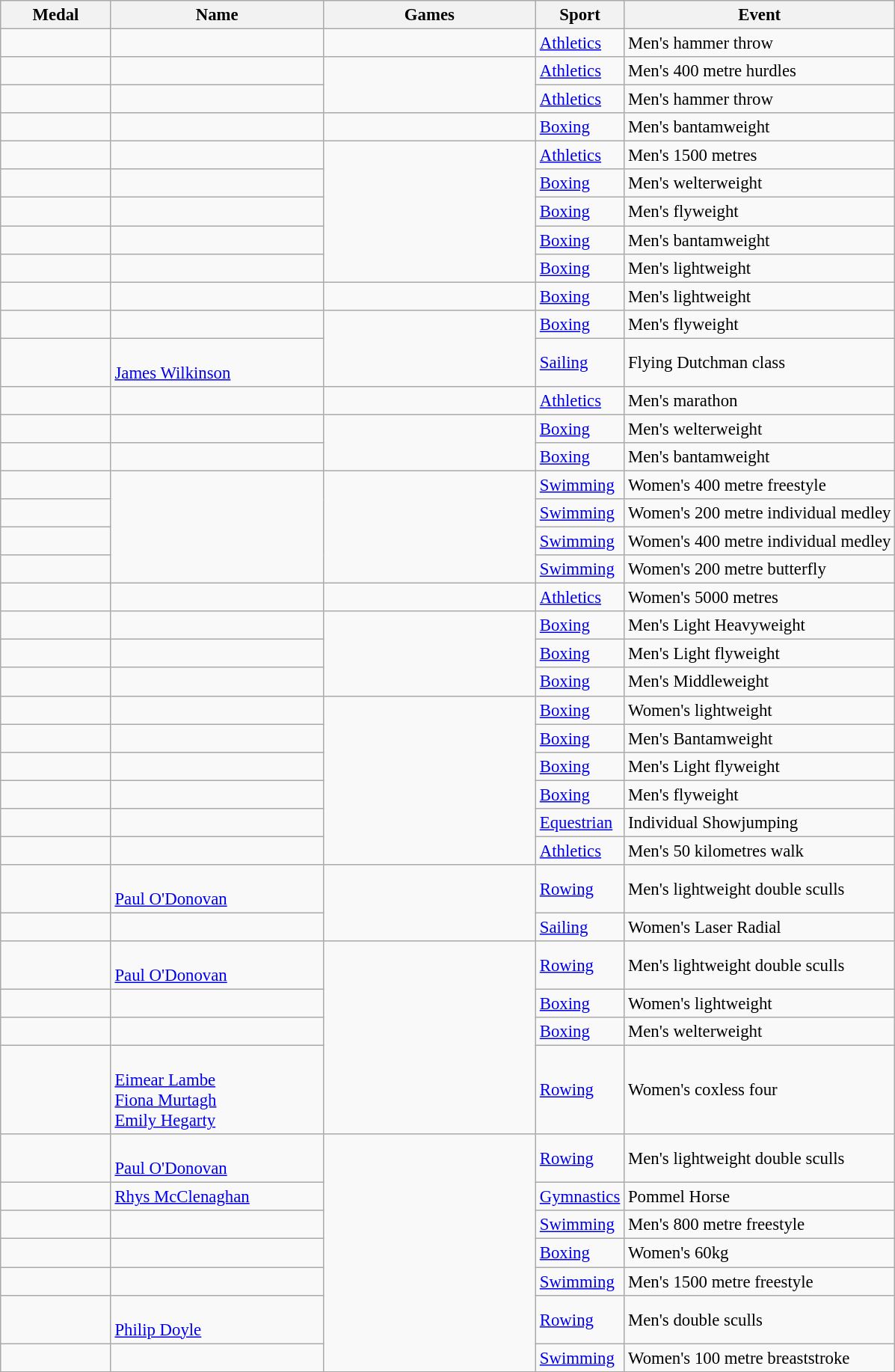<table class="wikitable sortable" style="font-size: 95%;">
<tr>
<th style="width:6em">Medal</th>
<th style="width:12em">Name</th>
<th style="width:12em">Games</th>
<th>Sport</th>
<th>Event</th>
</tr>
<tr>
<td></td>
<td></td>
<td></td>
<td><a href='#'>Athletics</a></td>
<td>Men's hammer throw</td>
</tr>
<tr>
<td></td>
<td></td>
<td rowspan="2"></td>
<td><a href='#'>Athletics</a></td>
<td>Men's 400 metre hurdles</td>
</tr>
<tr>
<td></td>
<td></td>
<td><a href='#'>Athletics</a></td>
<td>Men's hammer throw</td>
</tr>
<tr>
<td></td>
<td></td>
<td></td>
<td><a href='#'>Boxing</a></td>
<td>Men's bantamweight</td>
</tr>
<tr>
<td></td>
<td></td>
<td rowspan="5"></td>
<td><a href='#'>Athletics</a></td>
<td>Men's 1500 metres</td>
</tr>
<tr>
<td></td>
<td></td>
<td><a href='#'>Boxing</a></td>
<td>Men's welterweight</td>
</tr>
<tr>
<td></td>
<td></td>
<td><a href='#'>Boxing</a></td>
<td>Men's flyweight</td>
</tr>
<tr>
<td></td>
<td></td>
<td><a href='#'>Boxing</a></td>
<td>Men's bantamweight</td>
</tr>
<tr>
<td></td>
<td></td>
<td><a href='#'>Boxing</a></td>
<td>Men's lightweight</td>
</tr>
<tr>
<td></td>
<td></td>
<td></td>
<td><a href='#'>Boxing</a></td>
<td>Men's lightweight</td>
</tr>
<tr>
<td></td>
<td></td>
<td rowspan="2"></td>
<td><a href='#'>Boxing</a></td>
<td>Men's flyweight</td>
</tr>
<tr>
<td></td>
<td><br><a href='#'>James Wilkinson</a></td>
<td><a href='#'>Sailing</a></td>
<td>Flying Dutchman class</td>
</tr>
<tr>
<td></td>
<td></td>
<td></td>
<td><a href='#'>Athletics</a></td>
<td>Men's marathon</td>
</tr>
<tr>
<td></td>
<td></td>
<td rowspan="2"></td>
<td><a href='#'>Boxing</a></td>
<td>Men's welterweight</td>
</tr>
<tr>
<td></td>
<td></td>
<td><a href='#'>Boxing</a></td>
<td>Men's bantamweight</td>
</tr>
<tr>
<td></td>
<td rowspan="4"></td>
<td rowspan="4"></td>
<td><a href='#'>Swimming</a></td>
<td>Women's 400 metre freestyle</td>
</tr>
<tr>
<td></td>
<td><a href='#'>Swimming</a></td>
<td>Women's 200 metre individual medley</td>
</tr>
<tr>
<td></td>
<td><a href='#'>Swimming</a></td>
<td>Women's 400 metre individual medley</td>
</tr>
<tr>
<td></td>
<td><a href='#'>Swimming</a></td>
<td>Women's 200 metre butterfly</td>
</tr>
<tr>
<td></td>
<td></td>
<td></td>
<td><a href='#'>Athletics</a></td>
<td>Women's 5000 metres</td>
</tr>
<tr>
<td></td>
<td></td>
<td rowspan="3"></td>
<td><a href='#'>Boxing</a></td>
<td>Men's Light Heavyweight</td>
</tr>
<tr>
<td></td>
<td></td>
<td><a href='#'>Boxing</a></td>
<td>Men's Light flyweight</td>
</tr>
<tr>
<td></td>
<td></td>
<td><a href='#'>Boxing</a></td>
<td>Men's Middleweight</td>
</tr>
<tr>
<td></td>
<td></td>
<td rowspan="6"></td>
<td><a href='#'>Boxing</a></td>
<td>Women's lightweight</td>
</tr>
<tr>
<td></td>
<td></td>
<td><a href='#'>Boxing</a></td>
<td>Men's Bantamweight</td>
</tr>
<tr>
<td></td>
<td></td>
<td><a href='#'>Boxing</a></td>
<td>Men's Light flyweight</td>
</tr>
<tr>
<td></td>
<td></td>
<td><a href='#'>Boxing</a></td>
<td>Men's flyweight</td>
</tr>
<tr>
<td></td>
<td></td>
<td><a href='#'>Equestrian</a></td>
<td>Individual Showjumping</td>
</tr>
<tr>
<td></td>
<td></td>
<td><a href='#'>Athletics</a></td>
<td>Men's 50 kilometres walk</td>
</tr>
<tr>
<td></td>
<td><br><a href='#'>Paul O'Donovan</a></td>
<td rowspan="2"></td>
<td><a href='#'>Rowing</a></td>
<td>Men's lightweight double sculls</td>
</tr>
<tr>
<td></td>
<td></td>
<td><a href='#'>Sailing</a></td>
<td>Women's Laser Radial</td>
</tr>
<tr>
<td></td>
<td><br><a href='#'>Paul O'Donovan</a></td>
<td rowspan="4"></td>
<td><a href='#'>Rowing</a></td>
<td>Men's lightweight double sculls</td>
</tr>
<tr>
<td></td>
<td></td>
<td><a href='#'>Boxing</a></td>
<td>Women's lightweight</td>
</tr>
<tr>
<td></td>
<td></td>
<td><a href='#'>Boxing</a></td>
<td>Men's welterweight</td>
</tr>
<tr>
<td></td>
<td><br><a href='#'>Eimear Lambe</a><br><a href='#'>Fiona Murtagh</a><br><a href='#'>Emily Hegarty</a></td>
<td><a href='#'>Rowing</a></td>
<td>Women's coxless four</td>
</tr>
<tr>
<td></td>
<td><br><a href='#'>Paul O'Donovan</a></td>
<td rowspan="7"></td>
<td><a href='#'>Rowing</a></td>
<td>Men's lightweight double sculls</td>
</tr>
<tr>
<td></td>
<td><a href='#'>Rhys McClenaghan</a></td>
<td><a href='#'>Gymnastics</a></td>
<td>Pommel Horse</td>
</tr>
<tr>
<td></td>
<td></td>
<td><a href='#'>Swimming</a></td>
<td>Men's 800 metre freestyle</td>
</tr>
<tr>
<td></td>
<td></td>
<td><a href='#'> Boxing</a></td>
<td>Women's 60kg</td>
</tr>
<tr>
<td></td>
<td></td>
<td><a href='#'>Swimming</a></td>
<td>Men's 1500 metre freestyle</td>
</tr>
<tr>
<td></td>
<td><br><a href='#'>Philip Doyle</a></td>
<td><a href='#'>Rowing</a></td>
<td>Men's double sculls</td>
</tr>
<tr>
<td></td>
<td rowspan="1"></td>
<td><a href='#'>Swimming</a></td>
<td>Women's 100 metre breaststroke</td>
</tr>
</table>
